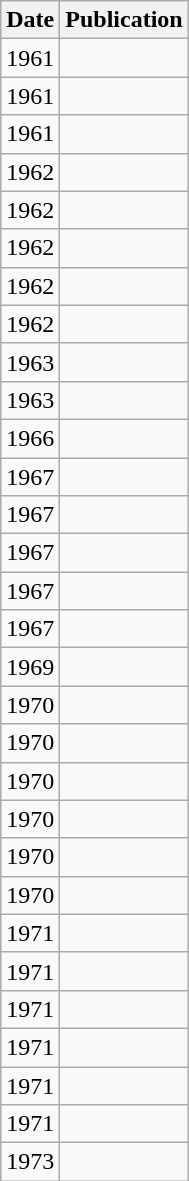<table class="wikitable sortable">
<tr>
<th>Date</th>
<th>Publication</th>
</tr>
<tr style="vertical-align:top;">
<td>1961</td>
<td></td>
</tr>
<tr style="vertical-align:top;">
<td>1961</td>
<td></td>
</tr>
<tr style="vertical-align:top;">
<td>1961</td>
<td></td>
</tr>
<tr style="vertical-align:top;">
<td>1962</td>
<td></td>
</tr>
<tr style="vertical-align:top;">
<td>1962</td>
<td></td>
</tr>
<tr style="vertical-align:top;">
<td>1962</td>
<td></td>
</tr>
<tr style="vertical-align:top;">
<td>1962</td>
<td></td>
</tr>
<tr style="vertical-align:top;">
<td>1962</td>
<td></td>
</tr>
<tr style="vertical-align:top;">
<td>1963</td>
<td></td>
</tr>
<tr style="vertical-align:top;">
<td>1963</td>
<td></td>
</tr>
<tr style="vertical-align:top;">
<td>1966</td>
<td></td>
</tr>
<tr style="vertical-align:top;">
<td>1967</td>
<td></td>
</tr>
<tr style="vertical-align:top;">
<td>1967</td>
<td></td>
</tr>
<tr style="vertical-align:top;">
<td>1967</td>
<td></td>
</tr>
<tr style="vertical-align:top;">
<td>1967</td>
<td></td>
</tr>
<tr style="vertical-align:top;">
<td>1967</td>
<td></td>
</tr>
<tr style="vertical-align:top;">
<td>1969</td>
<td></td>
</tr>
<tr style="vertical-align:top;">
<td>1970</td>
<td></td>
</tr>
<tr style="vertical-align:top;">
<td>1970</td>
<td></td>
</tr>
<tr style="vertical-align:top;">
<td>1970</td>
<td></td>
</tr>
<tr style="vertical-align:top;">
<td>1970</td>
<td></td>
</tr>
<tr style="vertical-align:top;">
<td>1970</td>
<td></td>
</tr>
<tr style="vertical-align:top;">
<td>1970</td>
<td></td>
</tr>
<tr style="vertical-align:top;">
<td>1971</td>
<td></td>
</tr>
<tr style="vertical-align:top;">
<td>1971</td>
<td></td>
</tr>
<tr style="vertical-align:top;">
<td>1971</td>
<td></td>
</tr>
<tr style="vertical-align:top;">
<td>1971</td>
<td></td>
</tr>
<tr style="vertical-align:top;">
<td>1971</td>
<td></td>
</tr>
<tr style="vertical-align:top;">
<td>1971</td>
<td></td>
</tr>
<tr style="vertical-align:top;">
<td>1973</td>
<td></td>
</tr>
</table>
